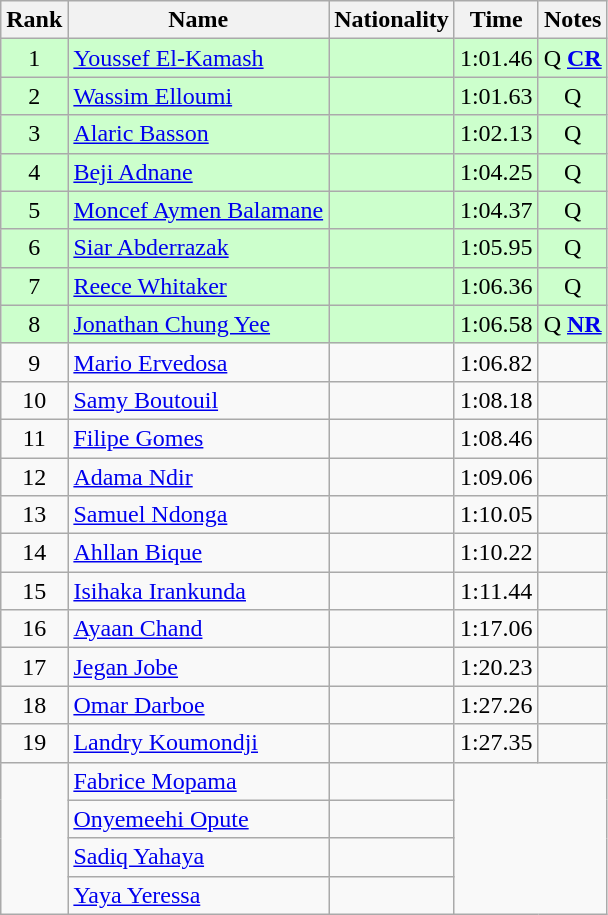<table class="wikitable sortable" style="text-align:center">
<tr>
<th>Rank</th>
<th>Name</th>
<th>Nationality</th>
<th>Time</th>
<th>Notes</th>
</tr>
<tr bgcolor=ccffcc>
<td>1</td>
<td align=left><a href='#'>Youssef El-Kamash</a></td>
<td align=left></td>
<td>1:01.46</td>
<td>Q <strong><a href='#'>CR</a></strong></td>
</tr>
<tr bgcolor=ccffcc>
<td>2</td>
<td align=left><a href='#'>Wassim Elloumi</a></td>
<td align=left></td>
<td>1:01.63</td>
<td>Q</td>
</tr>
<tr bgcolor=ccffcc>
<td>3</td>
<td align=left><a href='#'>Alaric Basson</a></td>
<td align=left></td>
<td>1:02.13</td>
<td>Q</td>
</tr>
<tr bgcolor=ccffcc>
<td>4</td>
<td align=left><a href='#'>Beji Adnane</a></td>
<td align=left></td>
<td>1:04.25</td>
<td>Q</td>
</tr>
<tr bgcolor=ccffcc>
<td>5</td>
<td align=left><a href='#'>Moncef Aymen Balamane</a></td>
<td align=left></td>
<td>1:04.37</td>
<td>Q</td>
</tr>
<tr bgcolor=ccffcc>
<td>6</td>
<td align=left><a href='#'>Siar Abderrazak</a></td>
<td align=left></td>
<td>1:05.95</td>
<td>Q</td>
</tr>
<tr bgcolor=ccffcc>
<td>7</td>
<td align=left><a href='#'>Reece Whitaker</a></td>
<td align=left></td>
<td>1:06.36</td>
<td>Q</td>
</tr>
<tr bgcolor=ccffcc>
<td>8</td>
<td align=left><a href='#'>Jonathan Chung Yee</a></td>
<td align=left></td>
<td>1:06.58</td>
<td>Q <strong><a href='#'>NR</a></strong></td>
</tr>
<tr>
<td>9</td>
<td align=left><a href='#'>Mario Ervedosa</a></td>
<td align=left></td>
<td>1:06.82</td>
<td></td>
</tr>
<tr>
<td>10</td>
<td align=left><a href='#'>Samy Boutouil</a></td>
<td align=left></td>
<td>1:08.18</td>
<td></td>
</tr>
<tr>
<td>11</td>
<td align=left><a href='#'>Filipe Gomes</a></td>
<td align=left></td>
<td>1:08.46</td>
<td></td>
</tr>
<tr>
<td>12</td>
<td align=left><a href='#'>Adama Ndir</a></td>
<td align=left></td>
<td>1:09.06</td>
<td></td>
</tr>
<tr>
<td>13</td>
<td align=left><a href='#'>Samuel Ndonga</a></td>
<td align=left></td>
<td>1:10.05</td>
<td></td>
</tr>
<tr>
<td>14</td>
<td align=left><a href='#'>Ahllan Bique</a></td>
<td align=left></td>
<td>1:10.22</td>
<td></td>
</tr>
<tr>
<td>15</td>
<td align=left><a href='#'>Isihaka Irankunda</a></td>
<td align=left></td>
<td>1:11.44</td>
<td></td>
</tr>
<tr>
<td>16</td>
<td align=left><a href='#'>Ayaan Chand</a></td>
<td align=left></td>
<td>1:17.06</td>
<td></td>
</tr>
<tr>
<td>17</td>
<td align=left><a href='#'>Jegan Jobe</a></td>
<td align=left></td>
<td>1:20.23</td>
<td></td>
</tr>
<tr>
<td>18</td>
<td align=left><a href='#'>Omar Darboe</a></td>
<td align=left></td>
<td>1:27.26</td>
<td></td>
</tr>
<tr>
<td>19</td>
<td align=left><a href='#'>Landry Koumondji</a></td>
<td align=left></td>
<td>1:27.35</td>
<td></td>
</tr>
<tr>
<td rowspan=4></td>
<td align=left><a href='#'>Fabrice Mopama</a></td>
<td align=left></td>
<td colspan=2 rowspan=4></td>
</tr>
<tr>
<td align=left><a href='#'>Onyemeehi Opute</a></td>
<td align=left></td>
</tr>
<tr>
<td align=left><a href='#'>Sadiq Yahaya</a></td>
<td align=left></td>
</tr>
<tr>
<td align=left><a href='#'>Yaya Yeressa</a></td>
<td align=left></td>
</tr>
</table>
